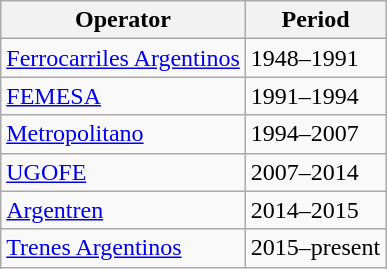<table class= wikitable>
<tr>
<th>Operator</th>
<th>Period</th>
</tr>
<tr>
<td><a href='#'>Ferrocarriles Argentinos</a></td>
<td>1948–1991</td>
</tr>
<tr>
<td><a href='#'>FEMESA</a></td>
<td>1991–1994</td>
</tr>
<tr>
<td><a href='#'>Metropolitano</a></td>
<td>1994–2007</td>
</tr>
<tr>
<td><a href='#'>UGOFE</a></td>
<td>2007–2014</td>
</tr>
<tr>
<td><a href='#'>Argentren</a></td>
<td>2014–2015</td>
</tr>
<tr>
<td><a href='#'>Trenes Argentinos</a></td>
<td>2015–present</td>
</tr>
</table>
